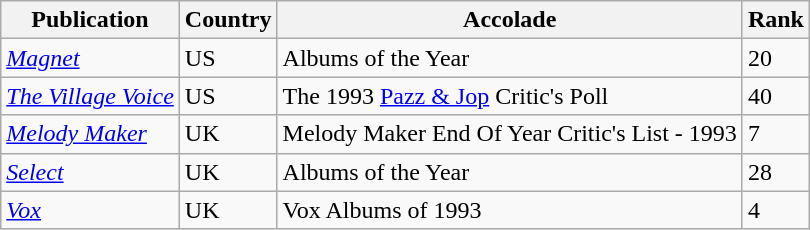<table class="wikitable">
<tr>
<th>Publication</th>
<th>Country</th>
<th>Accolade</th>
<th>Rank</th>
</tr>
<tr>
<td><a href='#'><em>Magnet</em></a></td>
<td>US</td>
<td>Albums of the Year</td>
<td>20</td>
</tr>
<tr>
<td><em><a href='#'>The Village Voice</a></em></td>
<td>US</td>
<td>The 1993 <a href='#'>Pazz & Jop</a> Critic's Poll</td>
<td>40</td>
</tr>
<tr>
<td><em><a href='#'>Melody Maker</a></em></td>
<td>UK</td>
<td>Melody Maker End Of Year Critic's List - 1993</td>
<td>7</td>
</tr>
<tr>
<td><a href='#'><em>Select</em></a></td>
<td>UK</td>
<td>Albums of the Year</td>
<td>28</td>
</tr>
<tr>
<td><a href='#'><em>Vox</em></a></td>
<td>UK</td>
<td>Vox Albums of 1993</td>
<td>4</td>
</tr>
</table>
